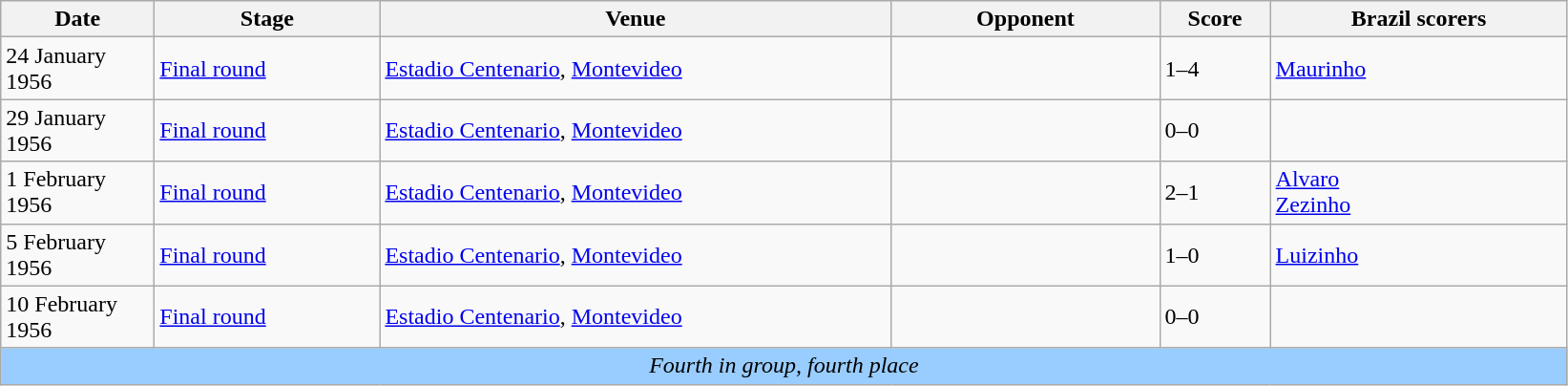<table class="wikitable">
<tr>
<th width=100px>Date</th>
<th width=150px>Stage</th>
<th width=350px>Venue</th>
<th width=180px>Opponent</th>
<th width=70px>Score</th>
<th width=200px>Brazil scorers</th>
</tr>
<tr>
<td>24 January 1956</td>
<td><a href='#'>Final round</a></td>
<td><a href='#'>Estadio Centenario</a>, <a href='#'>Montevideo</a></td>
<td></td>
<td>1–4</td>
<td><a href='#'>Maurinho</a> </td>
</tr>
<tr>
<td>29 January 1956</td>
<td><a href='#'>Final round</a></td>
<td><a href='#'>Estadio Centenario</a>, <a href='#'>Montevideo</a></td>
<td></td>
<td>0–0</td>
<td></td>
</tr>
<tr>
<td>1 February 1956</td>
<td><a href='#'>Final round</a></td>
<td><a href='#'>Estadio Centenario</a>, <a href='#'>Montevideo</a></td>
<td></td>
<td>2–1</td>
<td><a href='#'>Alvaro</a>  <br> <a href='#'>Zezinho</a> </td>
</tr>
<tr>
<td>5 February 1956</td>
<td><a href='#'>Final round</a></td>
<td><a href='#'>Estadio Centenario</a>, <a href='#'>Montevideo</a></td>
<td></td>
<td>1–0</td>
<td><a href='#'>Luizinho</a> </td>
</tr>
<tr>
<td>10 February 1956</td>
<td><a href='#'>Final round</a></td>
<td><a href='#'>Estadio Centenario</a>, <a href='#'>Montevideo</a></td>
<td></td>
<td>0–0</td>
<td></td>
</tr>
<tr style="background:#9acdff;">
<td colspan="6" style="text-align:center;"><em>Fourth in group, fourth place</em></td>
</tr>
</table>
